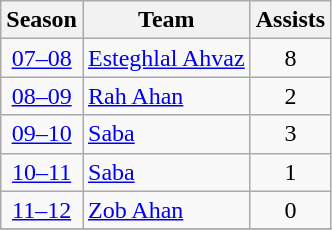<table class="wikitable" style="text-align: center;">
<tr>
<th>Season</th>
<th>Team</th>
<th>Assists</th>
</tr>
<tr>
<td><a href='#'>07–08</a></td>
<td align="left"><a href='#'>Esteghlal Ahvaz</a></td>
<td>8</td>
</tr>
<tr>
<td><a href='#'>08–09</a></td>
<td align="left"><a href='#'>Rah Ahan</a></td>
<td>2</td>
</tr>
<tr>
<td><a href='#'>09–10</a></td>
<td align="left"><a href='#'>Saba</a></td>
<td>3</td>
</tr>
<tr>
<td><a href='#'>10–11</a></td>
<td align="left"><a href='#'>Saba</a></td>
<td>1</td>
</tr>
<tr>
<td><a href='#'>11–12</a></td>
<td align="left"><a href='#'>Zob Ahan</a></td>
<td>0</td>
</tr>
<tr>
</tr>
</table>
